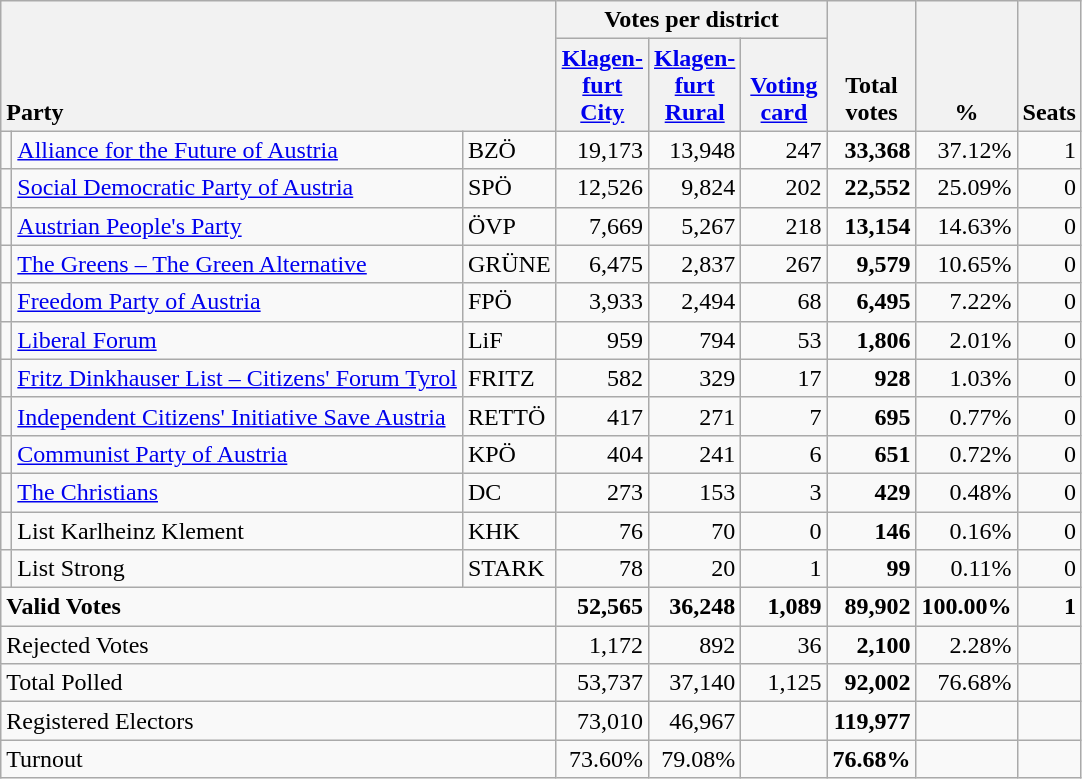<table class="wikitable" border="1" style="text-align:right;">
<tr>
<th style="text-align:left;" valign=bottom rowspan=2 colspan=3>Party</th>
<th colspan=3>Votes per district</th>
<th align=center valign=bottom rowspan=2 width="50">Total<br>votes</th>
<th align=center valign=bottom rowspan=2 width="50">%</th>
<th align=center valign=bottom rowspan=2>Seats</th>
</tr>
<tr>
<th align=center valign=bottom width="50"><a href='#'>Klagen-<br>furt<br>City</a></th>
<th align=center valign=bottom width="50"><a href='#'>Klagen-<br>furt<br>Rural</a></th>
<th align=center valign=bottom width="50"><a href='#'>Voting<br>card</a></th>
</tr>
<tr>
<td></td>
<td align=left><a href='#'>Alliance for the Future of Austria</a></td>
<td align=left>BZÖ</td>
<td>19,173</td>
<td>13,948</td>
<td>247</td>
<td><strong>33,368</strong></td>
<td>37.12%</td>
<td>1</td>
</tr>
<tr>
<td></td>
<td align=left><a href='#'>Social Democratic Party of Austria</a></td>
<td align=left>SPÖ</td>
<td>12,526</td>
<td>9,824</td>
<td>202</td>
<td><strong>22,552</strong></td>
<td>25.09%</td>
<td>0</td>
</tr>
<tr>
<td></td>
<td align=left><a href='#'>Austrian People's Party</a></td>
<td align=left>ÖVP</td>
<td>7,669</td>
<td>5,267</td>
<td>218</td>
<td><strong>13,154</strong></td>
<td>14.63%</td>
<td>0</td>
</tr>
<tr>
<td></td>
<td align=left style="white-space: nowrap;"><a href='#'>The Greens – The Green Alternative</a></td>
<td align=left>GRÜNE</td>
<td>6,475</td>
<td>2,837</td>
<td>267</td>
<td><strong>9,579</strong></td>
<td>10.65%</td>
<td>0</td>
</tr>
<tr>
<td></td>
<td align=left><a href='#'>Freedom Party of Austria</a></td>
<td align=left>FPÖ</td>
<td>3,933</td>
<td>2,494</td>
<td>68</td>
<td><strong>6,495</strong></td>
<td>7.22%</td>
<td>0</td>
</tr>
<tr>
<td></td>
<td align=left><a href='#'>Liberal Forum</a></td>
<td align=left>LiF</td>
<td>959</td>
<td>794</td>
<td>53</td>
<td><strong>1,806</strong></td>
<td>2.01%</td>
<td>0</td>
</tr>
<tr>
<td></td>
<td align=left><a href='#'>Fritz Dinkhauser List – Citizens' Forum Tyrol </a></td>
<td align=left>FRITZ</td>
<td>582</td>
<td>329</td>
<td>17</td>
<td><strong>928</strong></td>
<td>1.03%</td>
<td>0</td>
</tr>
<tr>
<td></td>
<td align=left><a href='#'>Independent Citizens' Initiative Save Austria</a></td>
<td align=left>RETTÖ</td>
<td>417</td>
<td>271</td>
<td>7</td>
<td><strong>695</strong></td>
<td>0.77%</td>
<td>0</td>
</tr>
<tr>
<td></td>
<td align=left><a href='#'>Communist Party of Austria</a></td>
<td align=left>KPÖ</td>
<td>404</td>
<td>241</td>
<td>6</td>
<td><strong>651</strong></td>
<td>0.72%</td>
<td>0</td>
</tr>
<tr>
<td></td>
<td align=left><a href='#'>The Christians</a></td>
<td align=left>DC</td>
<td>273</td>
<td>153</td>
<td>3</td>
<td><strong>429</strong></td>
<td>0.48%</td>
<td>0</td>
</tr>
<tr>
<td></td>
<td align=left>List Karlheinz Klement</td>
<td align=left>KHK</td>
<td>76</td>
<td>70</td>
<td>0</td>
<td><strong>146</strong></td>
<td>0.16%</td>
<td>0</td>
</tr>
<tr>
<td></td>
<td align=left>List Strong</td>
<td align=left>STARK</td>
<td>78</td>
<td>20</td>
<td>1</td>
<td><strong>99</strong></td>
<td>0.11%</td>
<td>0</td>
</tr>
<tr style="font-weight:bold">
<td align=left colspan=3>Valid Votes</td>
<td>52,565</td>
<td>36,248</td>
<td>1,089</td>
<td>89,902</td>
<td>100.00%</td>
<td>1</td>
</tr>
<tr>
<td align=left colspan=3>Rejected Votes</td>
<td>1,172</td>
<td>892</td>
<td>36</td>
<td><strong>2,100</strong></td>
<td>2.28%</td>
<td></td>
</tr>
<tr>
<td align=left colspan=3>Total Polled</td>
<td>53,737</td>
<td>37,140</td>
<td>1,125</td>
<td><strong>92,002</strong></td>
<td>76.68%</td>
<td></td>
</tr>
<tr>
<td align=left colspan=3>Registered Electors</td>
<td>73,010</td>
<td>46,967</td>
<td></td>
<td><strong>119,977</strong></td>
<td></td>
<td></td>
</tr>
<tr>
<td align=left colspan=3>Turnout</td>
<td>73.60%</td>
<td>79.08%</td>
<td></td>
<td><strong>76.68%</strong></td>
<td></td>
<td></td>
</tr>
</table>
